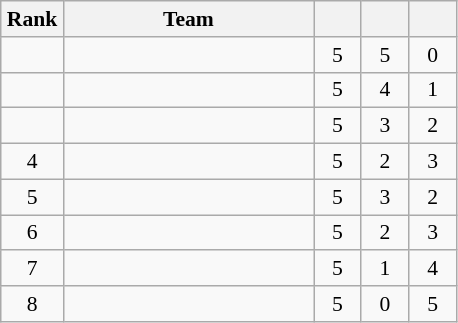<table class="wikitable" style="text-align:center; font-size:90%;">
<tr>
<th width=35>Rank</th>
<th width=160>Team</th>
<th width=25></th>
<th width=25></th>
<th width=25></th>
</tr>
<tr>
<td></td>
<td align="left"></td>
<td>5</td>
<td>5</td>
<td>0</td>
</tr>
<tr>
<td></td>
<td align="left"></td>
<td>5</td>
<td>4</td>
<td>1</td>
</tr>
<tr>
<td></td>
<td align="left"></td>
<td>5</td>
<td>3</td>
<td>2</td>
</tr>
<tr>
<td>4</td>
<td align="left"></td>
<td>5</td>
<td>2</td>
<td>3</td>
</tr>
<tr>
<td>5</td>
<td align="left"></td>
<td>5</td>
<td>3</td>
<td>2</td>
</tr>
<tr>
<td>6</td>
<td align="left"></td>
<td>5</td>
<td>2</td>
<td>3</td>
</tr>
<tr>
<td>7</td>
<td align="left"></td>
<td>5</td>
<td>1</td>
<td>4</td>
</tr>
<tr>
<td>8</td>
<td align="left"></td>
<td>5</td>
<td>0</td>
<td>5</td>
</tr>
</table>
